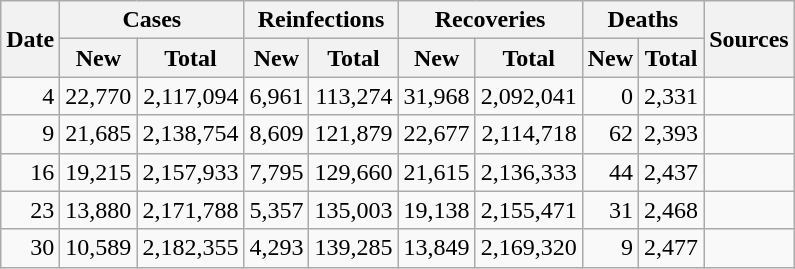<table class="wikitable sortable mw-collapsible mw-collapsed sticky-header-multi sort-under" style="text-align:right;">
<tr>
<th rowspan=2>Date</th>
<th colspan=2>Cases</th>
<th colspan=2>Reinfections</th>
<th colspan=2>Recoveries</th>
<th colspan=2>Deaths</th>
<th rowspan=2 class="unsortable">Sources</th>
</tr>
<tr>
<th>New</th>
<th>Total</th>
<th>New</th>
<th>Total</th>
<th>New</th>
<th>Total</th>
<th>New</th>
<th>Total</th>
</tr>
<tr>
<td>4</td>
<td>22,770</td>
<td>2,117,094</td>
<td>6,961</td>
<td>113,274</td>
<td>31,968</td>
<td>2,092,041</td>
<td>0</td>
<td>2,331</td>
<td></td>
</tr>
<tr>
<td>9</td>
<td>21,685</td>
<td>2,138,754</td>
<td>8,609</td>
<td>121,879</td>
<td>22,677</td>
<td>2,114,718</td>
<td>62</td>
<td>2,393</td>
<td></td>
</tr>
<tr>
<td>16</td>
<td>19,215</td>
<td>2,157,933</td>
<td>7,795</td>
<td>129,660</td>
<td>21,615</td>
<td>2,136,333</td>
<td>44</td>
<td>2,437</td>
<td></td>
</tr>
<tr>
<td>23</td>
<td>13,880</td>
<td>2,171,788</td>
<td>5,357</td>
<td>135,003</td>
<td>19,138</td>
<td>2,155,471</td>
<td>31</td>
<td>2,468</td>
<td></td>
</tr>
<tr>
<td>30</td>
<td>10,589</td>
<td>2,182,355</td>
<td>4,293</td>
<td>139,285</td>
<td>13,849</td>
<td>2,169,320</td>
<td>9</td>
<td>2,477</td>
<td></td>
</tr>
</table>
